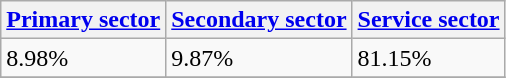<table class="wikitable" border="1">
<tr>
<th><a href='#'>Primary sector</a></th>
<th><a href='#'>Secondary sector</a></th>
<th><a href='#'>Service sector</a></th>
</tr>
<tr>
<td>8.98%</td>
<td>9.87%</td>
<td>81.15%</td>
</tr>
<tr>
</tr>
</table>
